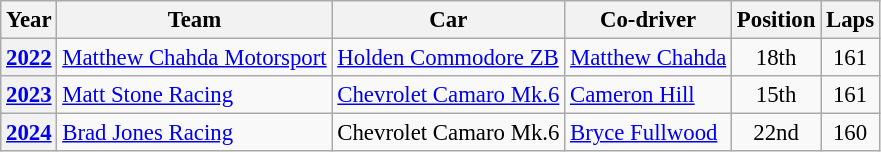<table class="wikitable" style="font-size: 95%;">
<tr>
<th>Year</th>
<th>Team</th>
<th>Car</th>
<th>Co-driver</th>
<th>Position</th>
<th>Laps</th>
</tr>
<tr>
<th><a href='#'>2022</a></th>
<td><a href='#'>Matthew Chahda Motorsport</a></td>
<td><a href='#'>Holden Commodore ZB</a></td>
<td> <a href='#'>Matthew Chahda</a></td>
<td align="center">18th</td>
<td align="center">161</td>
</tr>
<tr>
<th><a href='#'>2023</a></th>
<td><a href='#'>Matt Stone Racing</a></td>
<td><a href='#'>Chevrolet Camaro Mk.6</a></td>
<td> <a href='#'>Cameron Hill</a></td>
<td align="center">15th</td>
<td align="center">161</td>
</tr>
<tr>
<th><a href='#'>2024</a></th>
<td><a href='#'>Brad Jones Racing</a></td>
<td>Chevrolet Camaro Mk.6</td>
<td> <a href='#'>Bryce Fullwood</a></td>
<td align="center">22nd</td>
<td align="center">160</td>
</tr>
</table>
